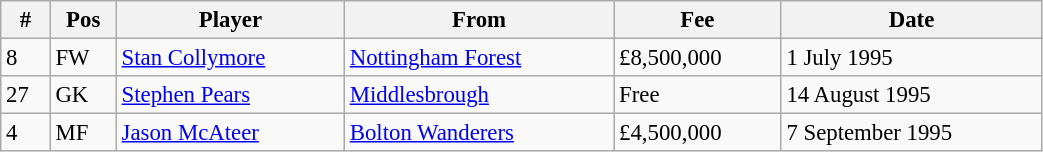<table class="wikitable" style="width:55%; text-align:center; font-size:95%; text-align:left;">
<tr>
<th>#</th>
<th>Pos</th>
<th>Player</th>
<th>From</th>
<th>Fee</th>
<th>Date</th>
</tr>
<tr>
<td>8</td>
<td>FW</td>
<td> <a href='#'>Stan Collymore</a></td>
<td> <a href='#'>Nottingham Forest</a></td>
<td>£8,500,000</td>
<td>1 July 1995</td>
</tr>
<tr>
<td>27</td>
<td>GK</td>
<td> <a href='#'>Stephen Pears</a></td>
<td> <a href='#'>Middlesbrough</a></td>
<td>Free</td>
<td>14 August 1995</td>
</tr>
<tr>
<td>4</td>
<td>MF</td>
<td> <a href='#'>Jason McAteer</a></td>
<td> <a href='#'>Bolton Wanderers</a></td>
<td>£4,500,000</td>
<td>7 September 1995</td>
</tr>
</table>
